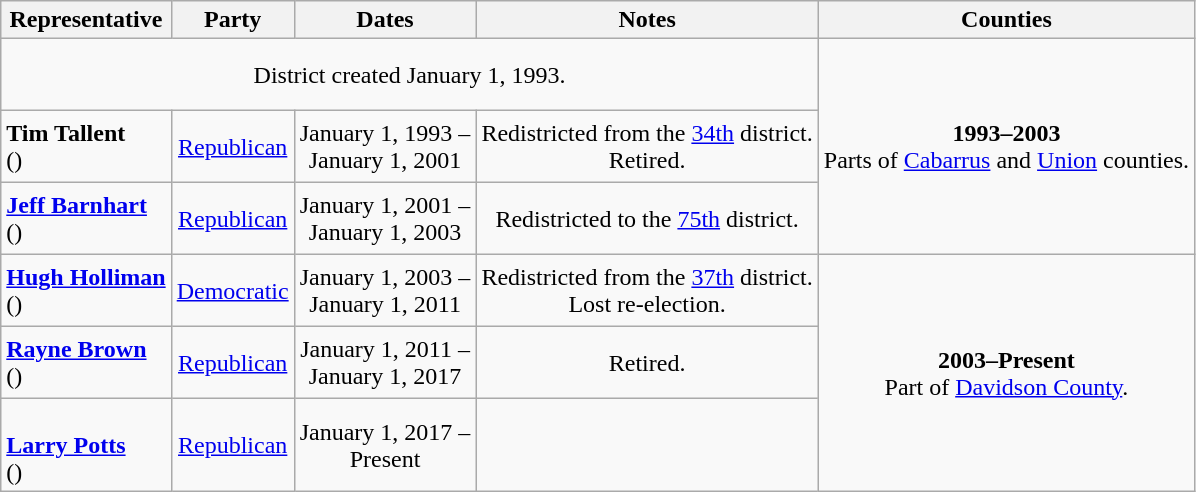<table class=wikitable style="text-align:center">
<tr>
<th>Representative</th>
<th>Party</th>
<th>Dates</th>
<th>Notes</th>
<th>Counties</th>
</tr>
<tr style="height:3em">
<td colspan=4>District created January 1, 1993.</td>
<td rowspan=3><strong>1993–2003</strong> <br> Parts of <a href='#'>Cabarrus</a> and <a href='#'>Union</a> counties.</td>
</tr>
<tr style="height:3em">
<td align=left><strong>Tim Tallent</strong><br>()</td>
<td><a href='#'>Republican</a></td>
<td nowrap>January 1, 1993 – <br> January 1, 2001</td>
<td>Redistricted from the <a href='#'>34th</a> district. <br> Retired.</td>
</tr>
<tr style="height:3em">
<td align=left><strong><a href='#'>Jeff Barnhart</a></strong><br>()</td>
<td><a href='#'>Republican</a></td>
<td nowrap>January 1, 2001 – <br> January 1, 2003</td>
<td>Redistricted to the <a href='#'>75th</a> district.</td>
</tr>
<tr style="height:3em">
<td align=left><strong><a href='#'>Hugh Holliman</a></strong><br>()</td>
<td><a href='#'>Democratic</a></td>
<td nowrap>January 1, 2003 – <br> January 1, 2011</td>
<td>Redistricted from the <a href='#'>37th</a> district. <br> Lost re-election.</td>
<td rowspan=3><strong>2003–Present</strong> <br> Part of <a href='#'>Davidson County</a>.</td>
</tr>
<tr style="height:3em">
<td align=left><strong><a href='#'>Rayne Brown</a></strong><br>()</td>
<td><a href='#'>Republican</a></td>
<td nowrap>January 1, 2011 – <br> January 1, 2017</td>
<td>Retired.</td>
</tr>
<tr style="height:3em">
<td align=left><br><strong><a href='#'>Larry Potts</a></strong><br>()</td>
<td><a href='#'>Republican</a></td>
<td nowrap>January 1, 2017 – <br> Present</td>
<td></td>
</tr>
</table>
